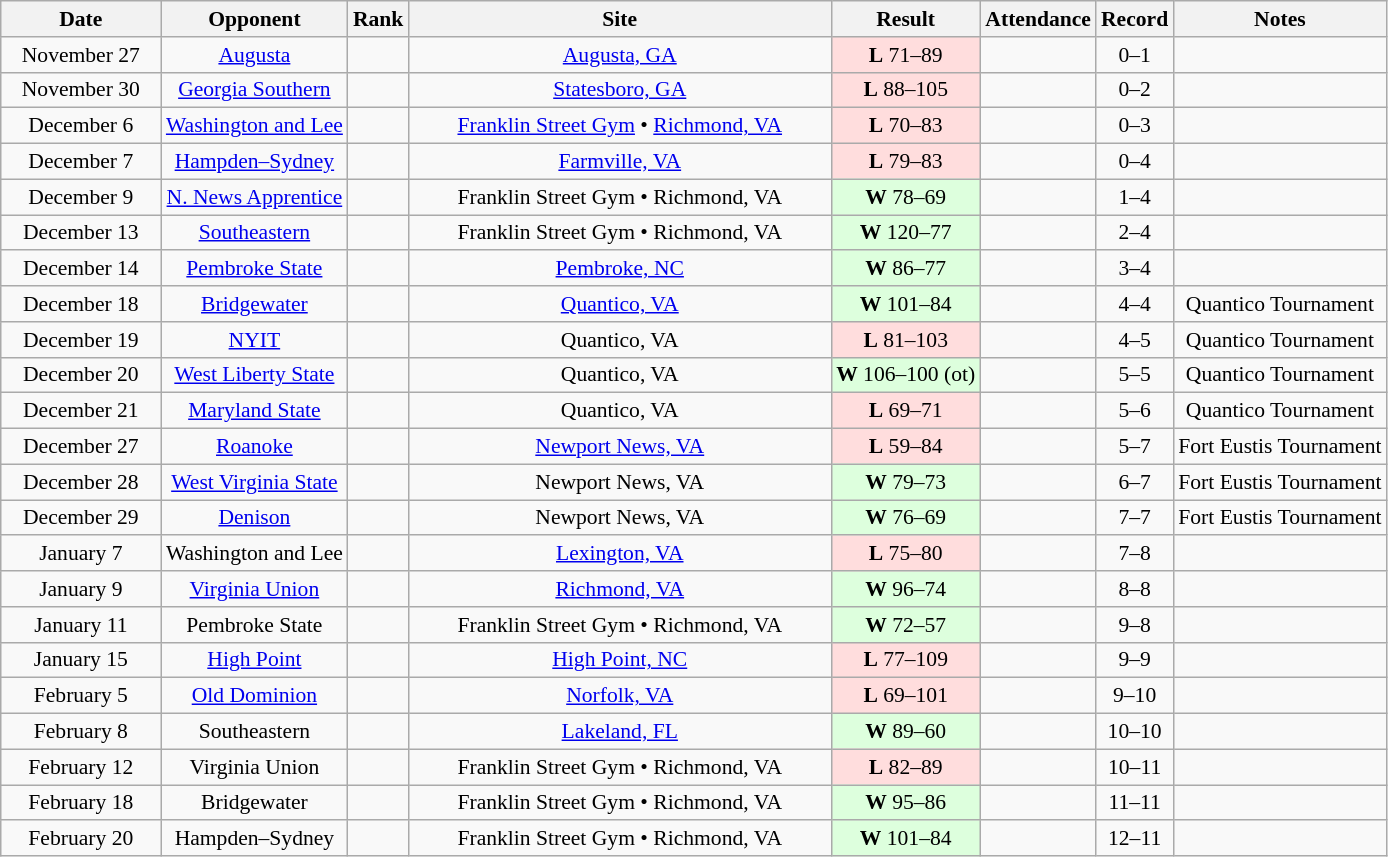<table class="wikitable" style="text-align: center; font-size: 90%;">
<tr>
<th width="100">Date</th>
<th>Opponent</th>
<th>Rank</th>
<th width="275">Site</th>
<th>Result</th>
<th>Attendance</th>
<th>Record</th>
<th>Notes</th>
</tr>
<tr>
<td>November 27</td>
<td><a href='#'>Augusta</a></td>
<td></td>
<td><a href='#'>Augusta, GA</a></td>
<td style="background:#fdd;"><strong>L</strong> 71–89</td>
<td></td>
<td>0–1</td>
<td></td>
</tr>
<tr>
<td>November 30</td>
<td><a href='#'>Georgia Southern</a></td>
<td></td>
<td><a href='#'>Statesboro, GA</a></td>
<td style="background:#fdd;"><strong>L</strong> 88–105</td>
<td></td>
<td>0–2</td>
<td></td>
</tr>
<tr>
<td>December 6</td>
<td><a href='#'>Washington and Lee</a></td>
<td></td>
<td><a href='#'>Franklin Street Gym</a> • <a href='#'>Richmond, VA</a></td>
<td style="background:#fdd;"><strong>L</strong> 70–83</td>
<td></td>
<td>0–3</td>
<td></td>
</tr>
<tr>
<td>December 7</td>
<td><a href='#'>Hampden–Sydney</a></td>
<td></td>
<td><a href='#'>Farmville, VA</a></td>
<td style="background:#fdd;"><strong>L</strong> 79–83</td>
<td></td>
<td>0–4</td>
<td></td>
</tr>
<tr>
<td>December 9</td>
<td><a href='#'>N. News Apprentice</a></td>
<td></td>
<td>Franklin Street Gym • Richmond, VA</td>
<td style="background:#dfd;"><strong>W</strong> 78–69</td>
<td></td>
<td>1–4</td>
<td></td>
</tr>
<tr>
<td>December 13</td>
<td><a href='#'>Southeastern</a></td>
<td></td>
<td>Franklin Street Gym • Richmond, VA</td>
<td style="background:#dfd;"><strong>W</strong> 120–77</td>
<td></td>
<td>2–4</td>
<td></td>
</tr>
<tr>
<td>December 14</td>
<td><a href='#'>Pembroke State</a></td>
<td></td>
<td><a href='#'>Pembroke, NC</a></td>
<td style="background:#dfd;"><strong>W</strong> 86–77</td>
<td></td>
<td>3–4</td>
<td></td>
</tr>
<tr>
<td>December 18</td>
<td><a href='#'>Bridgewater</a></td>
<td></td>
<td><a href='#'>Quantico, VA</a></td>
<td style="background:#dfd;"><strong>W</strong> 101–84</td>
<td></td>
<td>4–4</td>
<td>Quantico Tournament</td>
</tr>
<tr>
<td>December 19</td>
<td><a href='#'>NYIT</a></td>
<td></td>
<td>Quantico, VA</td>
<td style="background:#fdd;"><strong>L</strong> 81–103</td>
<td></td>
<td>4–5</td>
<td>Quantico Tournament</td>
</tr>
<tr>
<td>December 20</td>
<td><a href='#'>West Liberty State</a></td>
<td></td>
<td>Quantico, VA</td>
<td style="background:#dfd;"><strong>W</strong> 106–100 (ot)</td>
<td></td>
<td>5–5</td>
<td>Quantico Tournament</td>
</tr>
<tr>
<td>December 21</td>
<td><a href='#'>Maryland State</a></td>
<td></td>
<td>Quantico, VA</td>
<td style="background:#fdd;"><strong>L</strong> 69–71</td>
<td></td>
<td>5–6</td>
<td>Quantico Tournament</td>
</tr>
<tr>
<td>December 27</td>
<td><a href='#'>Roanoke</a></td>
<td></td>
<td><a href='#'>Newport News, VA</a></td>
<td style="background:#fdd;"><strong>L</strong> 59–84</td>
<td></td>
<td>5–7</td>
<td>Fort Eustis Tournament</td>
</tr>
<tr>
<td>December 28</td>
<td><a href='#'>West Virginia State</a></td>
<td></td>
<td>Newport News, VA</td>
<td style="background:#dfd;"><strong>W</strong> 79–73</td>
<td></td>
<td>6–7</td>
<td>Fort Eustis Tournament</td>
</tr>
<tr>
<td>December 29</td>
<td><a href='#'>Denison</a></td>
<td></td>
<td>Newport News, VA</td>
<td style="background:#dfd;"><strong>W</strong> 76–69</td>
<td></td>
<td>7–7</td>
<td>Fort Eustis Tournament</td>
</tr>
<tr>
<td>January 7</td>
<td>Washington and Lee</td>
<td></td>
<td><a href='#'>Lexington, VA</a></td>
<td style="background:#fdd;"><strong>L</strong> 75–80</td>
<td></td>
<td>7–8</td>
<td></td>
</tr>
<tr>
<td>January 9</td>
<td><a href='#'>Virginia Union</a></td>
<td></td>
<td><a href='#'>Richmond, VA</a></td>
<td style="background:#dfd;"><strong>W</strong> 96–74</td>
<td></td>
<td>8–8</td>
<td></td>
</tr>
<tr>
<td>January 11</td>
<td>Pembroke State</td>
<td></td>
<td>Franklin Street Gym • Richmond, VA</td>
<td style="background:#dfd;"><strong>W</strong> 72–57</td>
<td></td>
<td>9–8</td>
<td></td>
</tr>
<tr>
<td>January 15</td>
<td><a href='#'>High Point</a></td>
<td></td>
<td><a href='#'>High Point, NC</a></td>
<td style="background:#fdd;"><strong>L</strong> 77–109</td>
<td></td>
<td>9–9</td>
<td></td>
</tr>
<tr>
<td>February 5</td>
<td><a href='#'>Old Dominion</a></td>
<td></td>
<td><a href='#'>Norfolk, VA</a></td>
<td style="background:#fdd;"><strong>L</strong> 69–101</td>
<td></td>
<td>9–10</td>
<td></td>
</tr>
<tr>
<td>February 8</td>
<td>Southeastern</td>
<td></td>
<td><a href='#'>Lakeland, FL</a></td>
<td style="background:#dfd;"><strong>W</strong> 89–60</td>
<td></td>
<td>10–10</td>
<td></td>
</tr>
<tr>
<td>February 12</td>
<td>Virginia Union</td>
<td></td>
<td>Franklin Street Gym • Richmond, VA</td>
<td style="background:#fdd;"><strong>L</strong> 82–89</td>
<td></td>
<td>10–11</td>
<td></td>
</tr>
<tr>
<td>February 18</td>
<td>Bridgewater</td>
<td></td>
<td>Franklin Street Gym • Richmond, VA</td>
<td style="background:#dfd;"><strong>W</strong> 95–86</td>
<td></td>
<td>11–11</td>
<td></td>
</tr>
<tr>
<td>February 20</td>
<td>Hampden–Sydney</td>
<td></td>
<td>Franklin Street Gym • Richmond, VA</td>
<td style="background:#dfd;"><strong>W</strong> 101–84</td>
<td></td>
<td>12–11</td>
<td></td>
</tr>
</table>
